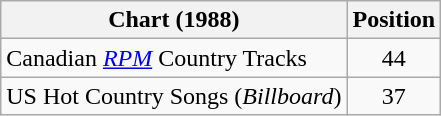<table class="wikitable">
<tr>
<th>Chart (1988)</th>
<th>Position</th>
</tr>
<tr>
<td align="left">Canadian <em><a href='#'>RPM</a></em> Country Tracks</td>
<td align="center">44</td>
</tr>
<tr>
<td>US Hot Country Songs (<em>Billboard</em>)</td>
<td align="center">37</td>
</tr>
</table>
